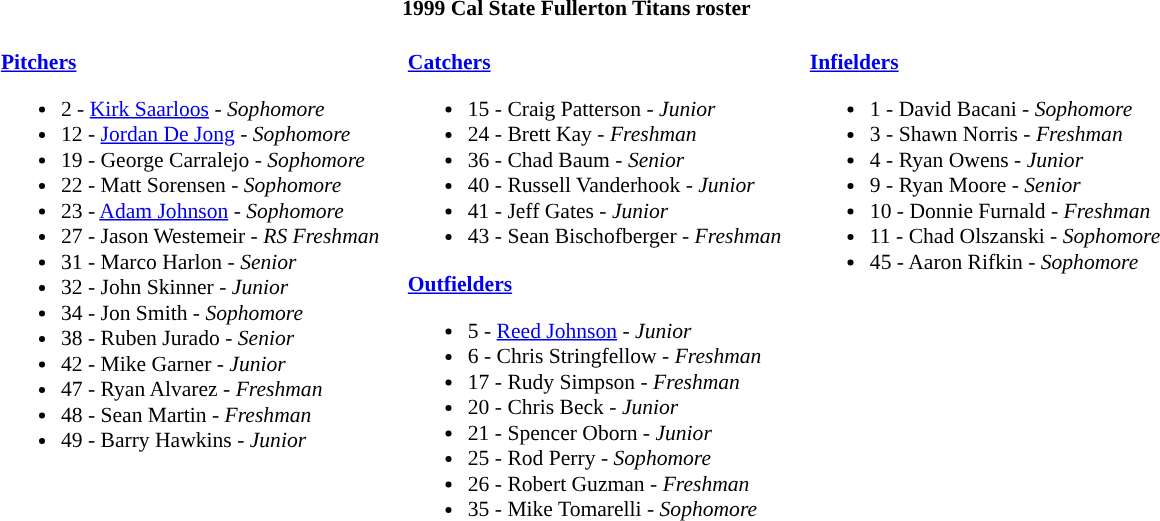<table class="toccolours" style="border-collapse:collapse; font-size:90%;">
<tr>
<th colspan=9>1999 Cal State Fullerton Titans roster</th>
</tr>
<tr>
<td width="03"> </td>
<td valign="top"><br><strong><a href='#'>Pitchers</a></strong><ul><li>2 - <a href='#'>Kirk Saarloos</a> - <em>Sophomore</em></li><li>12 - <a href='#'>Jordan De Jong</a> - <em>Sophomore</em></li><li>19 - George Carralejo - <em>Sophomore</em></li><li>22 - Matt Sorensen - <em>Sophomore</em></li><li>23 - <a href='#'>Adam Johnson</a> - <em>Sophomore</em></li><li>27 - Jason Westemeir - <em>RS Freshman</em></li><li>31 - Marco Harlon - <em>Senior</em></li><li>32 - John Skinner - <em>Junior</em></li><li>34 - Jon Smith - <em>Sophomore</em></li><li>38 - Ruben Jurado - <em>Senior</em></li><li>42 - Mike Garner - <em>Junior</em></li><li>47 - Ryan Alvarez - <em>Freshman</em></li><li>48 - Sean Martin - <em>Freshman</em></li><li>49 - Barry Hawkins - <em>Junior</em></li></ul></td>
<td width="15"> </td>
<td valign="top"><br><strong><a href='#'>Catchers</a></strong><ul><li>15 - Craig Patterson - <em>Junior</em></li><li>24 - Brett Kay - <em>Freshman</em></li><li>36 - Chad Baum - <em>Senior</em></li><li>40 - Russell Vanderhook - <em>Junior</em></li><li>41 - Jeff Gates - <em>Junior</em></li><li>43 - Sean Bischofberger - <em>Freshman</em></li></ul><strong><a href='#'>Outfielders</a></strong><ul><li>5 - <a href='#'>Reed Johnson</a> - <em>Junior</em></li><li>6 - Chris Stringfellow - <em>Freshman</em></li><li>17 - Rudy Simpson - <em>Freshman</em></li><li>20 - Chris Beck - <em>Junior</em></li><li>21 - Spencer Oborn - <em>Junior</em></li><li>25 - Rod Perry - <em>Sophomore</em></li><li>26 - Robert Guzman - <em>Freshman</em></li><li>35 - Mike Tomarelli - <em>Sophomore</em></li></ul></td>
<td width="15"> </td>
<td valign="top"><br><strong><a href='#'>Infielders</a></strong><ul><li>1 - David Bacani - <em>Sophomore</em></li><li>3 - Shawn Norris - <em>Freshman</em></li><li>4 - Ryan Owens - <em>Junior</em></li><li>9 - Ryan Moore - <em>Senior</em></li><li>10 - Donnie Furnald - <em>Freshman</em></li><li>11 - Chad Olszanski - <em>Sophomore</em></li><li>45 - Aaron Rifkin - <em>Sophomore</em></li></ul></td>
</tr>
</table>
